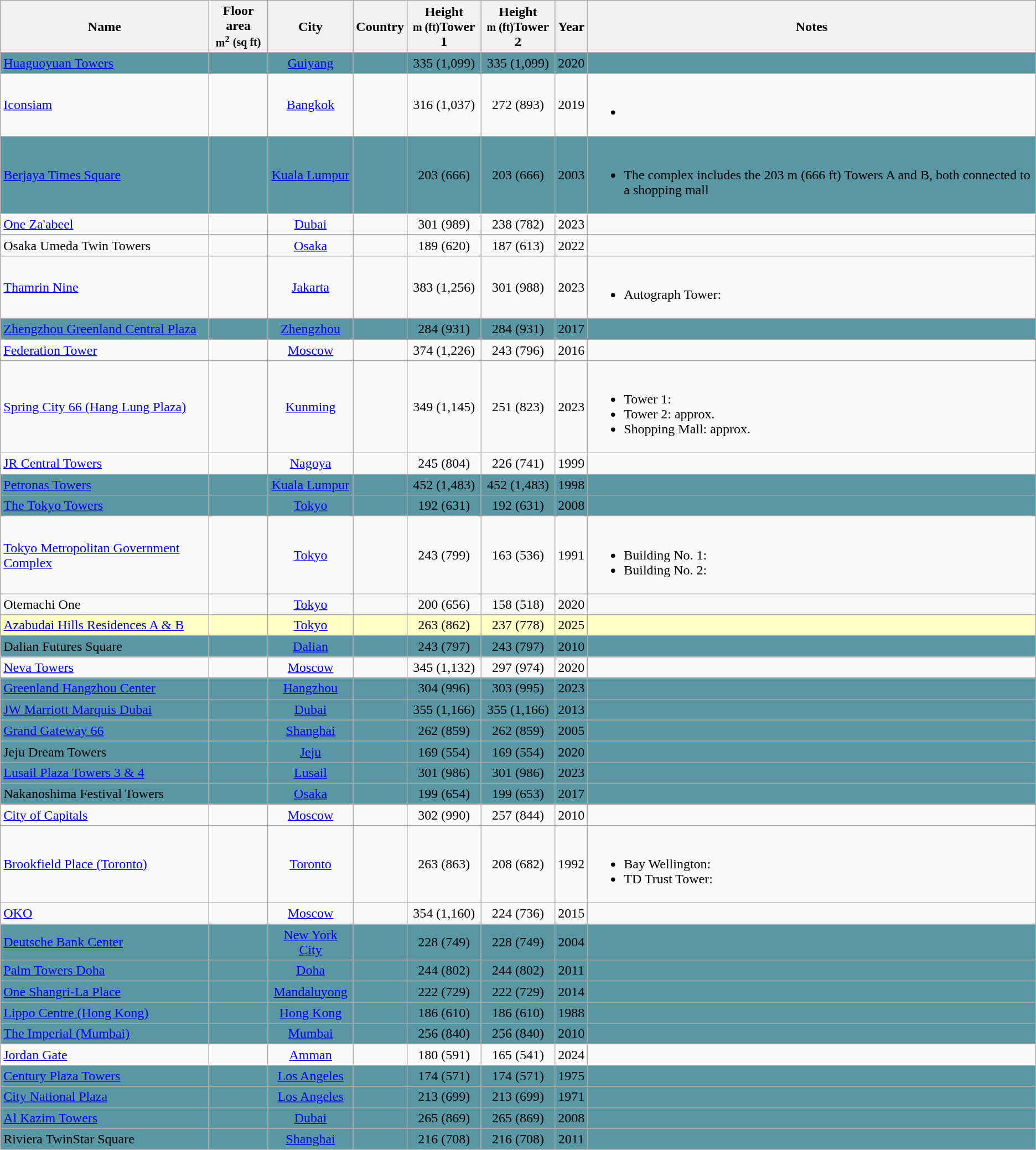<table class="wikitable sortable" style="text-align:center">
<tr>
<th scope="col">Name</th>
<th scope="col">Floor area<br><small>m<sup>2</sup></small> <small>(sq ft)</small></th>
<th scope="col">City</th>
<th scope="col">Country</th>
<th scope="col">Height<br><small>m (ft)</small>Tower 1</th>
<th>Height<br><small>m (ft)</small>Tower 2</th>
<th scope="col">Year</th>
<th scope="col" class="unsortable">Notes</th>
</tr>
<tr style="background:#5A97A5;">
<td align="left"><a href='#'>Huaguoyuan Towers</a></td>
<td></td>
<td><a href='#'>Guiyang</a></td>
<td></td>
<td>335 (1,099)</td>
<td>335 (1,099)</td>
<td>2020</td>
<td align="left"></td>
</tr>
<tr>
<td align="left"><a href='#'>Iconsiam</a></td>
<td></td>
<td><a href='#'>Bangkok</a></td>
<td></td>
<td>316 (1,037)</td>
<td>272 (893)</td>
<td>2019</td>
<td align="left"><br><ul><li></li></ul></td>
</tr>
<tr style="background:#5A97A5;">
<td align="left"><a href='#'>Berjaya Times Square</a></td>
<td data-sort-value="a"></td>
<td><a href='#'>Kuala Lumpur</a></td>
<td></td>
<td>203 (666)</td>
<td>203 (666)</td>
<td>2003</td>
<td align="left"><br><ul><li>The complex includes the 203 m (666 ft) Towers A and B, both connected to a shopping mall</li></ul></td>
</tr>
<tr>
<td align="left"><a href='#'>One Za'abeel</a></td>
<td></td>
<td><a href='#'>Dubai</a></td>
<td></td>
<td>301 (989)</td>
<td>238 (782)</td>
<td>2023</td>
<td align="left"></td>
</tr>
<tr>
<td align="left">Osaka Umeda Twin Towers</td>
<td></td>
<td><a href='#'>Osaka</a></td>
<td></td>
<td>189 (620)</td>
<td>187 (613)</td>
<td>2022</td>
<td align="left"></td>
</tr>
<tr>
<td align="left"><a href='#'>Thamrin Nine</a></td>
<td></td>
<td><a href='#'>Jakarta</a></td>
<td></td>
<td>383 (1,256)</td>
<td>301 (988)</td>
<td>2023</td>
<td align="left"><br><ul><li>Autograph Tower: </li></ul></td>
</tr>
<tr style="background:#5A97A5;">
<td align="left"><a href='#'>Zhengzhou Greenland Central Plaza</a></td>
<td></td>
<td><a href='#'>Zhengzhou</a></td>
<td></td>
<td>284 (931)</td>
<td>284 (931)</td>
<td>2017</td>
<td align="left"></td>
</tr>
<tr>
<td align="left"><a href='#'>Federation Tower</a></td>
<td></td>
<td><a href='#'>Moscow</a></td>
<td></td>
<td>374 (1,226)</td>
<td>243 (796)</td>
<td>2016</td>
<td align="left"></td>
</tr>
<tr>
<td align="left"><a href='#'>Spring City 66 (Hang Lung Plaza)</a></td>
<td></td>
<td><a href='#'>Kunming</a></td>
<td></td>
<td>349 (1,145)</td>
<td>251 (823)</td>
<td>2023</td>
<td align="left"><br><ul><li>Tower 1: </li><li>Tower 2: approx. </li><li>Shopping Mall: approx. </li></ul></td>
</tr>
<tr>
<td align="left"><a href='#'>JR Central Towers</a></td>
<td></td>
<td><a href='#'>Nagoya</a></td>
<td></td>
<td>245 (804)</td>
<td>226 (741)</td>
<td>1999</td>
<td align="left"></td>
</tr>
<tr style="background:#5A97A5;">
<td align="left"><a href='#'>Petronas Towers</a></td>
<td></td>
<td><a href='#'>Kuala Lumpur</a></td>
<td></td>
<td>452 (1,483)</td>
<td>452 (1,483)</td>
<td>1998</td>
<td align="left"></td>
</tr>
<tr style="background:#5A97A5;">
<td align="left"><a href='#'>The Tokyo Towers</a></td>
<td></td>
<td><a href='#'>Tokyo</a></td>
<td></td>
<td>192 (631)</td>
<td>192 (631)</td>
<td>2008</td>
<td align="left"></td>
</tr>
<tr>
<td align="left"><a href='#'>Tokyo Metropolitan Government Complex</a></td>
<td></td>
<td><a href='#'>Tokyo</a></td>
<td></td>
<td>243 (799)</td>
<td>163 (536)</td>
<td>1991</td>
<td align="left"><br><ul><li>Building No. 1: </li><li>Building No. 2: </li></ul></td>
</tr>
<tr>
<td align="left">Otemachi One</td>
<td></td>
<td><a href='#'>Tokyo</a></td>
<td></td>
<td>200 (656)</td>
<td>158 (518)</td>
<td>2020</td>
<td align="left"></td>
</tr>
<tr style="background:#FFFFC6;">
<td align="left"><a href='#'>Azabudai Hills Residences A & B</a></td>
<td></td>
<td><a href='#'>Tokyo</a></td>
<td></td>
<td>263 (862)</td>
<td>237 (778)</td>
<td>2025</td>
<td align="left"></td>
</tr>
<tr style="background:#5A97A5;">
<td align="left">Dalian Futures Square</td>
<td></td>
<td><a href='#'>Dalian</a></td>
<td></td>
<td>243 (797)</td>
<td>243 (797)</td>
<td>2010</td>
<td align="left"></td>
</tr>
<tr>
<td align="left"><a href='#'>Neva Towers</a></td>
<td></td>
<td><a href='#'>Moscow</a></td>
<td></td>
<td>345 (1,132)</td>
<td>297 (974)</td>
<td>2020</td>
<td align="left"></td>
</tr>
<tr style="background:#5A97A5;">
<td align="left"><a href='#'>Greenland Hangzhou Center</a></td>
<td></td>
<td><a href='#'>Hangzhou</a></td>
<td></td>
<td>304 (996)</td>
<td>303 (995)</td>
<td>2023</td>
<td align="left"></td>
</tr>
<tr style="background:#5A97A5;">
<td align="left"><a href='#'>JW Marriott Marquis Dubai</a></td>
<td></td>
<td><a href='#'>Dubai</a></td>
<td></td>
<td>355 (1,166)</td>
<td>355 (1,166)</td>
<td>2013</td>
<td align="left"></td>
</tr>
<tr style="background:#5A97A5;">
<td align="left"><a href='#'>Grand Gateway 66</a></td>
<td></td>
<td><a href='#'>Shanghai</a></td>
<td></td>
<td>262 (859)</td>
<td>262 (859)</td>
<td>2005</td>
<td align="left"></td>
</tr>
<tr style="background:#5A97A5;">
<td align="left">Jeju Dream Towers</td>
<td></td>
<td><a href='#'>Jeju</a></td>
<td></td>
<td>169 (554)</td>
<td>169 (554)</td>
<td>2020</td>
<td align="left"></td>
</tr>
<tr style="background:#5A97A5;">
<td align="left"><a href='#'>Lusail Plaza Towers 3 & 4</a></td>
<td></td>
<td><a href='#'>Lusail</a></td>
<td></td>
<td>301 (986)</td>
<td>301 (986)</td>
<td>2023</td>
<td align="left"></td>
</tr>
<tr style="background:#5A97A5;">
<td align="left">Nakanoshima Festival Towers</td>
<td></td>
<td><a href='#'>Osaka</a></td>
<td></td>
<td>199 (654)</td>
<td>199 (653)</td>
<td>2017</td>
<td align="left"></td>
</tr>
<tr>
<td align="left"><a href='#'>City of Capitals</a></td>
<td></td>
<td><a href='#'>Moscow</a></td>
<td></td>
<td>302 (990)</td>
<td>257 (844)</td>
<td>2010</td>
<td align="left"></td>
</tr>
<tr>
<td align="left"><a href='#'>Brookfield Place (Toronto)</a></td>
<td></td>
<td><a href='#'>Toronto</a></td>
<td></td>
<td>263 (863)</td>
<td>208 (682)</td>
<td>1992</td>
<td align="left"><br><ul><li>Bay Wellington: </li><li>TD Trust Tower: </li></ul></td>
</tr>
<tr>
<td align="left"><a href='#'>OKO</a></td>
<td></td>
<td><a href='#'>Moscow</a></td>
<td></td>
<td>354 (1,160)</td>
<td>224 (736)</td>
<td>2015</td>
<td align="left"></td>
</tr>
<tr style="background:#5A97A5;">
<td align="left"><a href='#'>Deutsche Bank Center</a></td>
<td></td>
<td><a href='#'>New York City</a></td>
<td></td>
<td>228 (749)</td>
<td>228 (749)</td>
<td>2004</td>
<td align="left"></td>
</tr>
<tr style="background:#5A97A5;">
<td align="left"><a href='#'>Palm Towers Doha</a></td>
<td></td>
<td><a href='#'>Doha</a></td>
<td></td>
<td>244 (802)</td>
<td>244 (802)</td>
<td>2011</td>
<td align="left"></td>
</tr>
<tr style="background:#5A97A5;">
<td align="left"><a href='#'>One Shangri-La Place</a></td>
<td></td>
<td><a href='#'>Mandaluyong</a></td>
<td></td>
<td>222 (729)</td>
<td>222 (729)</td>
<td>2014</td>
<td align="left"></td>
</tr>
<tr style="background:#5A97A5;">
<td align="left"><a href='#'>Lippo Centre (Hong Kong)</a></td>
<td></td>
<td><a href='#'>Hong Kong</a></td>
<td></td>
<td>186 (610)</td>
<td>186 (610)</td>
<td>1988</td>
<td align="left"></td>
</tr>
<tr style="background:#5A97A5;">
<td align="left"><a href='#'>The Imperial (Mumbai)</a></td>
<td></td>
<td><a href='#'>Mumbai</a></td>
<td></td>
<td>256 (840)</td>
<td>256 (840)</td>
<td>2010</td>
<td align="left"></td>
</tr>
<tr>
<td align="left"><a href='#'>Jordan Gate</a></td>
<td></td>
<td><a href='#'>Amman</a></td>
<td></td>
<td>180 (591)</td>
<td>165 (541)</td>
<td>2024</td>
<td align="left"></td>
</tr>
<tr style="background:#5A97A5;">
<td align="left"><a href='#'>Century Plaza Towers</a></td>
<td></td>
<td><a href='#'>Los Angeles</a></td>
<td></td>
<td>174 (571)</td>
<td>174 (571)</td>
<td>1975</td>
<td align="left"></td>
</tr>
<tr style="background:#5A97A5;">
<td align="left"><a href='#'>City National Plaza</a></td>
<td></td>
<td><a href='#'>Los Angeles</a></td>
<td></td>
<td>213 (699)</td>
<td>213 (699)</td>
<td>1971</td>
<td align="left"></td>
</tr>
<tr style="background:#5A97A5;">
<td align="left"><a href='#'>Al Kazim Towers</a></td>
<td></td>
<td><a href='#'>Dubai</a></td>
<td></td>
<td>265 (869)</td>
<td>265 (869)</td>
<td>2008</td>
<td align="left"></td>
</tr>
<tr style="background:#5A97A5;">
<td align="left">Riviera TwinStar Square</td>
<td></td>
<td><a href='#'>Shanghai</a></td>
<td></td>
<td>216 (708)</td>
<td>216 (708)</td>
<td>2011</td>
<td align="left"></td>
</tr>
</table>
